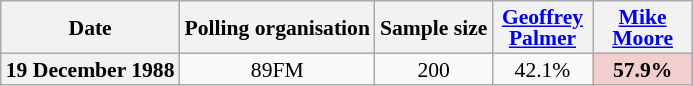<table class="wikitable" style="font-size:90%;line-height:14px;text-align:center;">
<tr>
<th scope="column">Date</th>
<th scope="column">Polling organisation</th>
<th scope="column">Sample size</th>
<th scope="column" style="width:60px"><a href='#'>Geoffrey Palmer</a></th>
<th scope="column" style="width:60px"><a href='#'>Mike Moore</a></th>
</tr>
<tr>
<th scope="row" rowspan="3">19 December 1988</th>
<td>89FM</td>
<td>200</td>
<td align="center">42.1%</td>
<td align="center" style="background:#F2CECE"><strong>57.9%</strong></td>
</tr>
</table>
